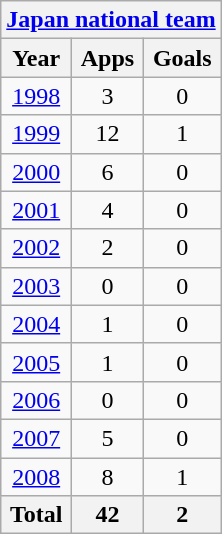<table class="wikitable" style="text-align:center">
<tr>
<th colspan=3><a href='#'>Japan national team</a></th>
</tr>
<tr>
<th>Year</th>
<th>Apps</th>
<th>Goals</th>
</tr>
<tr>
<td><a href='#'>1998</a></td>
<td>3</td>
<td>0</td>
</tr>
<tr>
<td><a href='#'>1999</a></td>
<td>12</td>
<td>1</td>
</tr>
<tr>
<td><a href='#'>2000</a></td>
<td>6</td>
<td>0</td>
</tr>
<tr>
<td><a href='#'>2001</a></td>
<td>4</td>
<td>0</td>
</tr>
<tr>
<td><a href='#'>2002</a></td>
<td>2</td>
<td>0</td>
</tr>
<tr>
<td><a href='#'>2003</a></td>
<td>0</td>
<td>0</td>
</tr>
<tr>
<td><a href='#'>2004</a></td>
<td>1</td>
<td>0</td>
</tr>
<tr>
<td><a href='#'>2005</a></td>
<td>1</td>
<td>0</td>
</tr>
<tr>
<td><a href='#'>2006</a></td>
<td>0</td>
<td>0</td>
</tr>
<tr>
<td><a href='#'>2007</a></td>
<td>5</td>
<td>0</td>
</tr>
<tr>
<td><a href='#'>2008</a></td>
<td>8</td>
<td>1</td>
</tr>
<tr>
<th>Total</th>
<th>42</th>
<th>2</th>
</tr>
</table>
